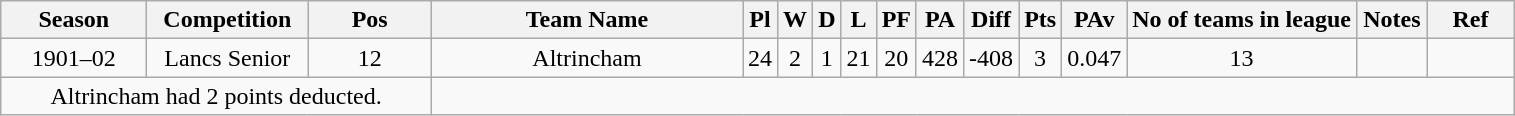<table class="wikitable" style="text-align:center;">
<tr>
<th width=90 abbr="season">Season</th>
<th width=100 abbr="Competition">Competition</th>
<th width=75 abbr="Position">Pos</th>
<th width=200 abbr="Club">Team Name</th>
<th width 50 abbr="Pl">Pl</th>
<th width 50 abbr="W">W</th>
<th width 50 abbr="D">D</th>
<th width 50 abbr="L">L</th>
<th width 60 abbr="PF">PF</th>
<th width 60 abbr="PA">PA</th>
<th width 100 abbr="Diff">Diff</th>
<th width 60 abbr="Pts">Pts</th>
<th width 100 abbr="PAv">PAv</th>
<th width 100 abbr="No of Teams">No of teams in league</th>
<th width=40 abbr="Notes">Notes</th>
<th width=50 abbr="Ref">Ref</th>
</tr>
<tr>
<td>1901–02</td>
<td>Lancs Senior</td>
<td>12</td>
<td>Altrincham</td>
<td>24</td>
<td>2</td>
<td>1</td>
<td>21</td>
<td>20</td>
<td>428</td>
<td>-408</td>
<td>3</td>
<td>0.047</td>
<td>13</td>
<td></td>
<td></td>
</tr>
<tr>
<td colspan=3 abbr="Comment">Altrincham had 2 points deducted.</td>
</tr>
</table>
